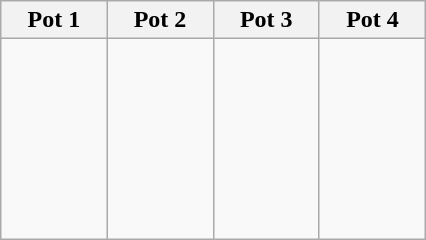<table class="wikitable">
<tr>
<th width=15%>Pot 1</th>
<th width=15%>Pot 2</th>
<th width=15%>Pot 3</th>
<th width=15%>Pot 4</th>
</tr>
<tr>
<td valign="top"><br><br><br><br><br><br><br></td>
<td valign="top"><br><br><br><br><br><br><br></td>
<td valign="top"><br><br><br><br><br><br><br></td>
<td valign="top"><br><br><s></s><br><br><br><br><br></td>
</tr>
</table>
